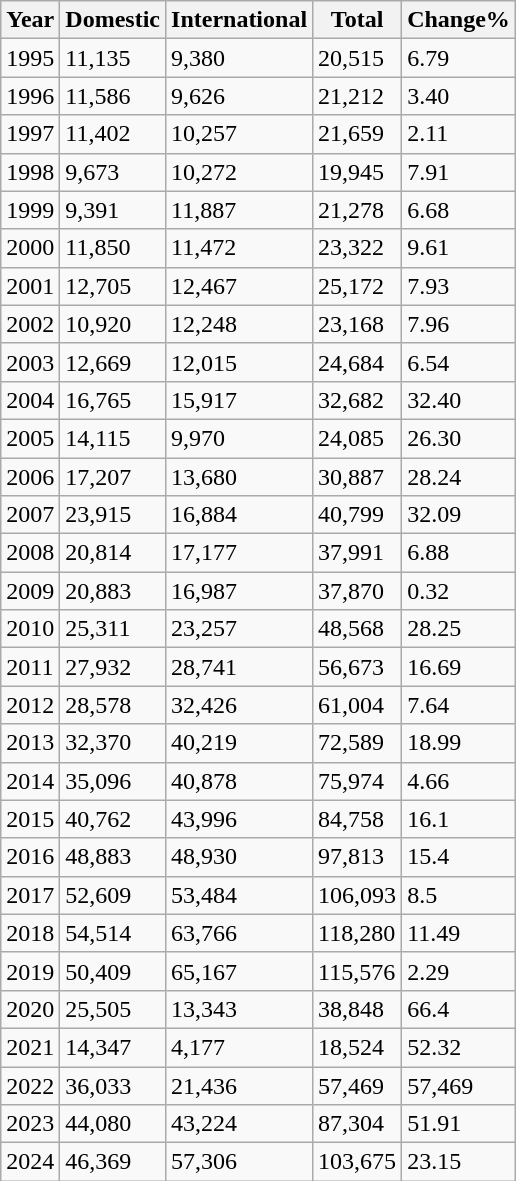<table class="wikitable">
<tr>
<th>Year</th>
<th>Domestic</th>
<th>International</th>
<th>Total</th>
<th>Change%</th>
</tr>
<tr>
<td>1995</td>
<td>11,135</td>
<td>9,380</td>
<td>20,515</td>
<td> 6.79</td>
</tr>
<tr>
<td>1996</td>
<td>11,586</td>
<td>9,626</td>
<td>21,212</td>
<td> 3.40</td>
</tr>
<tr>
<td>1997</td>
<td>11,402</td>
<td>10,257</td>
<td>21,659</td>
<td> 2.11</td>
</tr>
<tr>
<td>1998</td>
<td>9,673</td>
<td>10,272</td>
<td>19,945</td>
<td> 7.91</td>
</tr>
<tr>
<td>1999</td>
<td>9,391</td>
<td>11,887</td>
<td>21,278</td>
<td> 6.68</td>
</tr>
<tr>
<td>2000</td>
<td>11,850</td>
<td>11,472</td>
<td>23,322</td>
<td> 9.61</td>
</tr>
<tr>
<td>2001</td>
<td>12,705</td>
<td>12,467</td>
<td>25,172</td>
<td> 7.93</td>
</tr>
<tr>
<td>2002</td>
<td>10,920</td>
<td>12,248</td>
<td>23,168</td>
<td> 7.96</td>
</tr>
<tr>
<td>2003</td>
<td>12,669</td>
<td>12,015</td>
<td>24,684</td>
<td> 6.54</td>
</tr>
<tr>
<td>2004</td>
<td>16,765</td>
<td>15,917</td>
<td>32,682</td>
<td> 32.40</td>
</tr>
<tr>
<td>2005</td>
<td>14,115</td>
<td>9,970</td>
<td>24,085</td>
<td> 26.30</td>
</tr>
<tr>
<td>2006</td>
<td>17,207</td>
<td>13,680</td>
<td>30,887</td>
<td> 28.24</td>
</tr>
<tr>
<td>2007</td>
<td>23,915</td>
<td>16,884</td>
<td>40,799</td>
<td> 32.09</td>
</tr>
<tr>
<td>2008</td>
<td>20,814</td>
<td>17,177</td>
<td>37,991</td>
<td> 6.88</td>
</tr>
<tr>
<td>2009</td>
<td>20,883</td>
<td>16,987</td>
<td>37,870</td>
<td> 0.32</td>
</tr>
<tr>
<td>2010</td>
<td>25,311</td>
<td>23,257</td>
<td>48,568</td>
<td> 28.25</td>
</tr>
<tr>
<td>2011</td>
<td>27,932</td>
<td>28,741</td>
<td>56,673</td>
<td> 16.69</td>
</tr>
<tr>
<td>2012</td>
<td>28,578</td>
<td>32,426</td>
<td>61,004</td>
<td> 7.64</td>
</tr>
<tr>
<td>2013</td>
<td>32,370</td>
<td>40,219</td>
<td>72,589</td>
<td> 18.99</td>
</tr>
<tr>
<td>2014</td>
<td>35,096</td>
<td>40,878</td>
<td>75,974</td>
<td> 4.66</td>
</tr>
<tr>
<td>2015</td>
<td>40,762</td>
<td>43,996</td>
<td>84,758</td>
<td> 16.1</td>
</tr>
<tr>
<td>2016</td>
<td>48,883</td>
<td>48,930</td>
<td>97,813</td>
<td> 15.4</td>
</tr>
<tr>
<td>2017</td>
<td>52,609</td>
<td>53,484</td>
<td>106,093</td>
<td> 8.5</td>
</tr>
<tr>
<td>2018</td>
<td>54,514</td>
<td>63,766</td>
<td>118,280</td>
<td> 11.49</td>
</tr>
<tr>
<td>2019</td>
<td>50,409</td>
<td>65,167</td>
<td>115,576</td>
<td> 2.29</td>
</tr>
<tr>
<td>2020</td>
<td>25,505</td>
<td>13,343</td>
<td>38,848</td>
<td> 66.4</td>
</tr>
<tr>
<td>2021</td>
<td>14,347</td>
<td>4,177</td>
<td>18,524</td>
<td> 52.32</td>
</tr>
<tr>
<td>2022</td>
<td>36,033</td>
<td>21,436</td>
<td>57,469</td>
<td> 57,469</td>
</tr>
<tr>
<td>2023</td>
<td>44,080</td>
<td>43,224</td>
<td>87,304</td>
<td> 51.91</td>
</tr>
<tr>
<td>2024</td>
<td>46,369</td>
<td>57,306</td>
<td>103,675</td>
<td> 23.15</td>
</tr>
</table>
